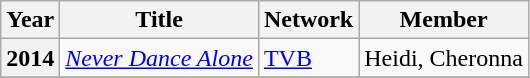<table class="wikitable plainrowheaders">
<tr>
<th scope="col">Year</th>
<th scope="col">Title</th>
<th scope="col">Network</th>
<th scope="col">Member</th>
</tr>
<tr>
<th scope="row">2014</th>
<td><em><a href='#'>Never Dance Alone</a></em></td>
<td><a href='#'>TVB</a></td>
<td>Heidi, Cheronna</td>
</tr>
<tr>
</tr>
</table>
